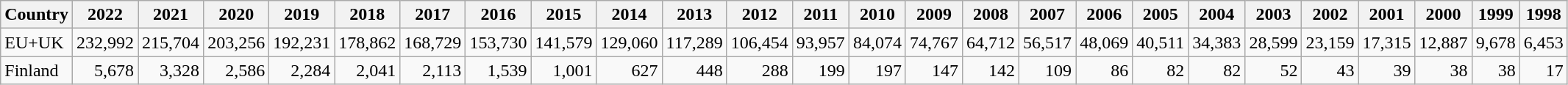<table class="wikitable" style="text-align:right;">
<tr>
<th>Country</th>
<th>2022</th>
<th>2021</th>
<th>2020</th>
<th>2019</th>
<th>2018</th>
<th>2017</th>
<th>2016</th>
<th>2015</th>
<th>2014</th>
<th>2013</th>
<th>2012</th>
<th>2011</th>
<th>2010</th>
<th>2009</th>
<th>2008</th>
<th>2007</th>
<th>2006</th>
<th>2005</th>
<th>2004</th>
<th>2003</th>
<th>2002</th>
<th>2001</th>
<th>2000</th>
<th>1999</th>
<th>1998</th>
</tr>
<tr>
<td align=left>EU+UK</td>
<td>232,992</td>
<td>215,704</td>
<td>203,256</td>
<td>192,231</td>
<td>178,862</td>
<td>168,729</td>
<td>153,730</td>
<td>141,579</td>
<td>129,060</td>
<td>117,289</td>
<td>106,454</td>
<td>93,957</td>
<td>84,074</td>
<td>74,767</td>
<td>64,712</td>
<td>56,517</td>
<td>48,069</td>
<td>40,511</td>
<td>34,383</td>
<td>28,599</td>
<td>23,159</td>
<td>17,315</td>
<td>12,887</td>
<td>9,678</td>
<td>6,453</td>
</tr>
<tr>
<td align=left>Finland</td>
<td>5,678</td>
<td>3,328</td>
<td>2,586</td>
<td>2,284</td>
<td>2,041</td>
<td>2,113</td>
<td>1,539</td>
<td>1,001</td>
<td>627</td>
<td>448</td>
<td>288</td>
<td>199</td>
<td>197</td>
<td>147</td>
<td>142</td>
<td>109</td>
<td>86</td>
<td>82</td>
<td>82</td>
<td>52</td>
<td>43</td>
<td>39</td>
<td>38</td>
<td>38</td>
<td>17</td>
</tr>
</table>
